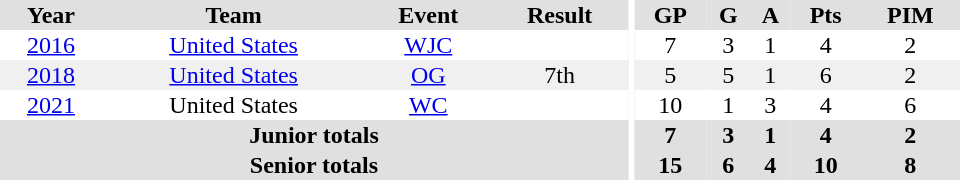<table border="0" cellpadding="1" cellspacing="0" ID="Table3" style="text-align:center; width:40em">
<tr ALIGN="center" bgcolor="#e0e0e0">
<th>Year</th>
<th>Team</th>
<th>Event</th>
<th>Result</th>
<th rowspan="99" bgcolor="#ffffff"></th>
<th>GP</th>
<th>G</th>
<th>A</th>
<th>Pts</th>
<th>PIM</th>
</tr>
<tr>
<td><a href='#'>2016</a></td>
<td><a href='#'>United States</a></td>
<td><a href='#'>WJC</a></td>
<td></td>
<td>7</td>
<td>3</td>
<td>1</td>
<td>4</td>
<td>2</td>
</tr>
<tr bgcolor="#f0f0f0">
<td><a href='#'>2018</a></td>
<td><a href='#'>United States</a></td>
<td><a href='#'>OG</a></td>
<td>7th</td>
<td>5</td>
<td>5</td>
<td>1</td>
<td>6</td>
<td>2</td>
</tr>
<tr>
<td><a href='#'>2021</a></td>
<td>United States</td>
<td><a href='#'>WC</a></td>
<td></td>
<td>10</td>
<td>1</td>
<td>3</td>
<td>4</td>
<td>6</td>
</tr>
<tr bgcolor="#e0e0e0">
<th colspan="4">Junior totals</th>
<th>7</th>
<th>3</th>
<th>1</th>
<th>4</th>
<th>2</th>
</tr>
<tr bgcolor="#e0e0e0">
<th colspan="4">Senior totals</th>
<th>15</th>
<th>6</th>
<th>4</th>
<th>10</th>
<th>8</th>
</tr>
</table>
